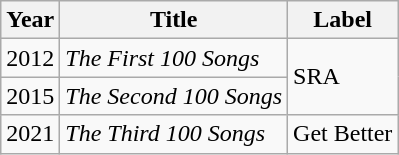<table class="wikitable">
<tr>
<th>Year</th>
<th>Title</th>
<th>Label</th>
</tr>
<tr>
<td>2012</td>
<td><em>The First 100 Songs</em></td>
<td rowspan="2">SRA</td>
</tr>
<tr>
<td>2015</td>
<td><em>The Second 100 Songs</em></td>
</tr>
<tr>
<td>2021</td>
<td><em>The Third 100 Songs</em></td>
<td>Get Better</td>
</tr>
</table>
